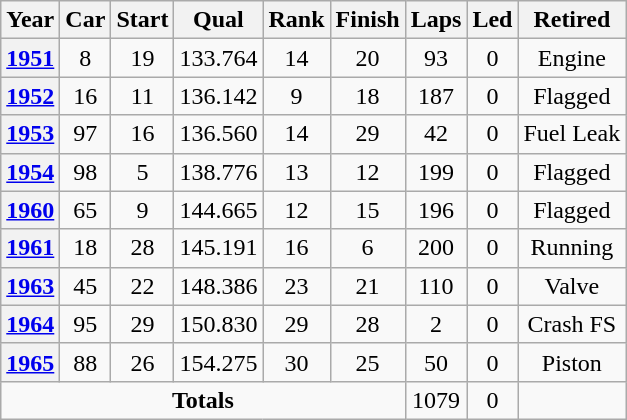<table class="wikitable" style="text-align:center">
<tr>
<th>Year</th>
<th>Car</th>
<th>Start</th>
<th>Qual</th>
<th>Rank</th>
<th>Finish</th>
<th>Laps</th>
<th>Led</th>
<th>Retired</th>
</tr>
<tr>
<th><a href='#'>1951</a></th>
<td>8</td>
<td>19</td>
<td>133.764</td>
<td>14</td>
<td>20</td>
<td>93</td>
<td>0</td>
<td>Engine</td>
</tr>
<tr>
<th><a href='#'>1952</a></th>
<td>16</td>
<td>11</td>
<td>136.142</td>
<td>9</td>
<td>18</td>
<td>187</td>
<td>0</td>
<td>Flagged</td>
</tr>
<tr>
<th><a href='#'>1953</a></th>
<td>97</td>
<td>16</td>
<td>136.560</td>
<td>14</td>
<td>29</td>
<td>42</td>
<td>0</td>
<td>Fuel Leak</td>
</tr>
<tr>
<th><a href='#'>1954</a></th>
<td>98</td>
<td>5</td>
<td>138.776</td>
<td>13</td>
<td>12</td>
<td>199</td>
<td>0</td>
<td>Flagged</td>
</tr>
<tr>
<th><a href='#'>1960</a></th>
<td>65</td>
<td>9</td>
<td>144.665</td>
<td>12</td>
<td>15</td>
<td>196</td>
<td>0</td>
<td>Flagged</td>
</tr>
<tr>
<th><a href='#'>1961</a></th>
<td>18</td>
<td>28</td>
<td>145.191</td>
<td>16</td>
<td>6</td>
<td>200</td>
<td>0</td>
<td>Running</td>
</tr>
<tr>
<th><a href='#'>1963</a></th>
<td>45</td>
<td>22</td>
<td>148.386</td>
<td>23</td>
<td>21</td>
<td>110</td>
<td>0</td>
<td>Valve</td>
</tr>
<tr>
<th><a href='#'>1964</a></th>
<td>95</td>
<td>29</td>
<td>150.830</td>
<td>29</td>
<td>28</td>
<td>2</td>
<td>0</td>
<td>Crash FS</td>
</tr>
<tr>
<th><a href='#'>1965</a></th>
<td>88</td>
<td>26</td>
<td>154.275</td>
<td>30</td>
<td>25</td>
<td>50</td>
<td>0</td>
<td>Piston</td>
</tr>
<tr>
<td colspan=6><strong>Totals</strong></td>
<td>1079</td>
<td>0</td>
<td></td>
</tr>
</table>
